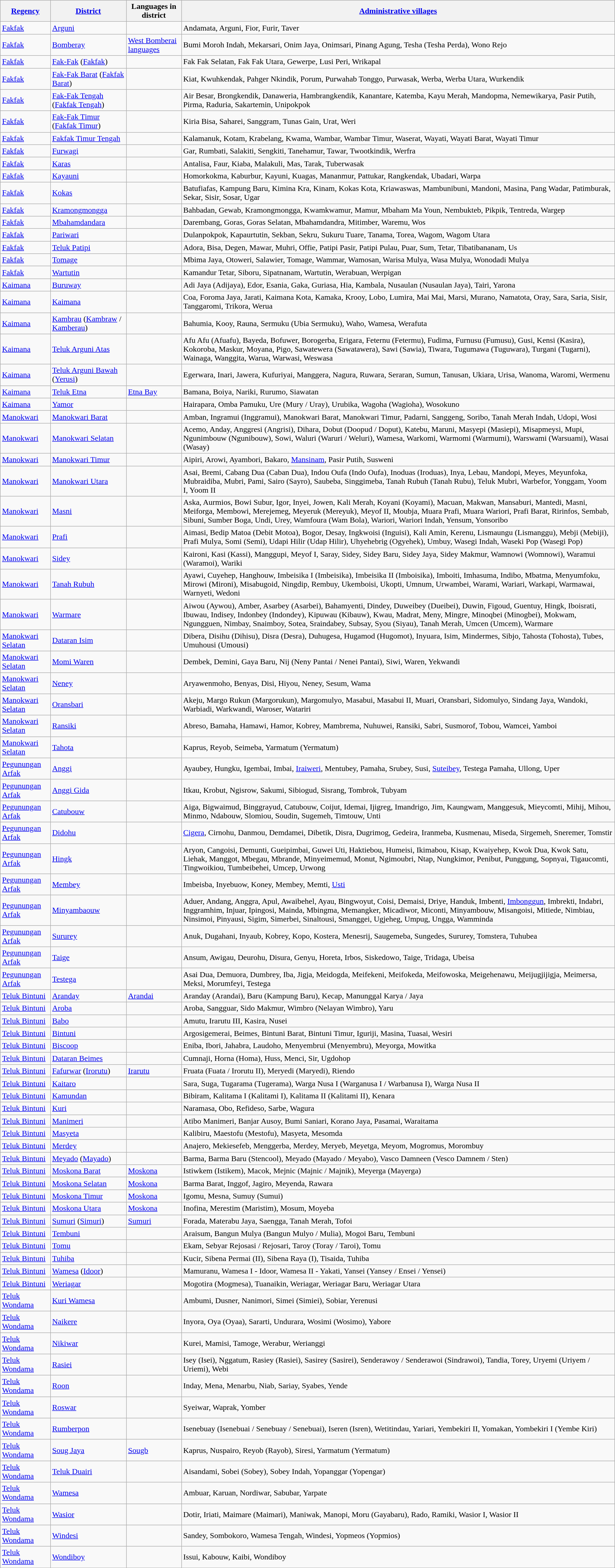<table class="wikitable sortable">
<tr>
<th><a href='#'>Regency</a></th>
<th><a href='#'>District</a></th>
<th>Languages in district</th>
<th><a href='#'>Administrative villages</a></th>
</tr>
<tr>
<td><a href='#'>Fakfak</a></td>
<td><a href='#'>Arguni</a></td>
<td></td>
<td>Andamata, Arguni, Fior, Furir, Taver</td>
</tr>
<tr>
<td><a href='#'>Fakfak</a></td>
<td><a href='#'>Bomberay</a></td>
<td><a href='#'>West Bomberai languages</a></td>
<td>Bumi Moroh Indah, Mekarsari, Onim Jaya, Onimsari, Pinang Agung, Tesha (Tesha Perda), Wono Rejo</td>
</tr>
<tr>
<td><a href='#'>Fakfak</a></td>
<td><a href='#'>Fak-Fak</a> (<a href='#'>Fakfak</a>)</td>
<td></td>
<td>Fak Fak Selatan, Fak Fak Utara, Gewerpe, Lusi Peri, Wrikapal</td>
</tr>
<tr>
<td><a href='#'>Fakfak</a></td>
<td><a href='#'>Fak-Fak Barat</a> (<a href='#'>Fakfak Barat</a>)</td>
<td></td>
<td>Kiat, Kwuhkendak, Pahger Nkindik, Porum, Purwahab Tonggo, Purwasak, Werba, Werba Utara, Wurkendik</td>
</tr>
<tr>
<td><a href='#'>Fakfak</a></td>
<td><a href='#'>Fak-Fak Tengah</a> (<a href='#'>Fakfak Tengah</a>)</td>
<td></td>
<td>Air Besar, Brongkendik, Danaweria, Hambrangkendik, Kanantare, Katemba, Kayu Merah, Mandopma, Nemewikarya, Pasir Putih, Pirma, Raduria, Sakartemin, Unipokpok</td>
</tr>
<tr>
<td><a href='#'>Fakfak</a></td>
<td><a href='#'>Fak-Fak Timur</a> (<a href='#'>Fakfak Timur</a>)</td>
<td></td>
<td>Kiria Bisa, Saharei, Sanggram, Tunas Gain, Urat, Weri</td>
</tr>
<tr>
<td><a href='#'>Fakfak</a></td>
<td><a href='#'>Fakfak Timur Tengah</a></td>
<td></td>
<td>Kalamanuk, Kotam, Krabelang, Kwama, Wambar, Wambar Timur, Waserat, Wayati, Wayati Barat, Wayati Timur</td>
</tr>
<tr>
<td><a href='#'>Fakfak</a></td>
<td><a href='#'>Furwagi</a></td>
<td></td>
<td>Gar, Rumbati, Salakiti, Sengkiti, Tanehamur, Tawar, Twootkindik, Werfra</td>
</tr>
<tr>
<td><a href='#'>Fakfak</a></td>
<td><a href='#'>Karas</a></td>
<td></td>
<td>Antalisa, Faur, Kiaba, Malakuli, Mas, Tarak, Tuberwasak</td>
</tr>
<tr>
<td><a href='#'>Fakfak</a></td>
<td><a href='#'>Kayauni</a></td>
<td></td>
<td>Homorkokma, Kaburbur, Kayuni, Kuagas, Mananmur, Pattukar, Rangkendak, Ubadari, Warpa</td>
</tr>
<tr>
<td><a href='#'>Fakfak</a></td>
<td><a href='#'>Kokas</a></td>
<td></td>
<td>Batufiafas, Kampung Baru, Kimina Kra, Kinam, Kokas Kota, Kriawaswas, Mambunibuni, Mandoni, Masina, Pang Wadar, Patimburak, Sekar, Sisir, Sosar, Ugar</td>
</tr>
<tr>
<td><a href='#'>Fakfak</a></td>
<td><a href='#'>Kramongmongga</a></td>
<td></td>
<td>Bahbadan, Gewab, Kramongmongga, Kwamkwamur, Mamur, Mbaham Ma Youn, Nembukteb, Pikpik, Tentreda, Wargep</td>
</tr>
<tr>
<td><a href='#'>Fakfak</a></td>
<td><a href='#'>Mbahamdandara</a></td>
<td></td>
<td>Darembang, Goras, Goras Selatan, Mbahamdandra, Mitimber, Waremu, Wos</td>
</tr>
<tr>
<td><a href='#'>Fakfak</a></td>
<td><a href='#'>Pariwari</a></td>
<td></td>
<td>Dulanpokpok, Kapaurtutin, Sekban, Sekru, Sukuru Tuare, Tanama, Torea, Wagom, Wagom Utara</td>
</tr>
<tr>
<td><a href='#'>Fakfak</a></td>
<td><a href='#'>Teluk Patipi</a></td>
<td></td>
<td>Adora, Bisa, Degen, Mawar, Muhri, Offie, Patipi Pasir, Patipi Pulau, Puar, Sum, Tetar, Tibatibananam, Us</td>
</tr>
<tr>
<td><a href='#'>Fakfak</a></td>
<td><a href='#'>Tomage</a></td>
<td></td>
<td>Mbima Jaya, Otoweri, Salawier, Tomage, Wammar, Wamosan, Warisa Mulya, Wasa Mulya, Wonodadi Mulya</td>
</tr>
<tr>
<td><a href='#'>Fakfak</a></td>
<td><a href='#'>Wartutin</a></td>
<td></td>
<td>Kamandur Tetar, Siboru, Sipatnanam, Wartutin, Werabuan, Werpigan</td>
</tr>
<tr>
<td><a href='#'>Kaimana</a></td>
<td><a href='#'>Buruway</a></td>
<td></td>
<td>Adi Jaya (Adijaya), Edor, Esania, Gaka, Guriasa, Hia, Kambala, Nusaulan (Nusaulan Jaya), Tairi, Yarona</td>
</tr>
<tr>
<td><a href='#'>Kaimana</a></td>
<td><a href='#'>Kaimana</a></td>
<td></td>
<td>Coa, Foroma Jaya, Jarati, Kaimana Kota, Kamaka, Krooy, Lobo, Lumira, Mai Mai, Marsi, Murano, Namatota, Oray, Sara, Saria, Sisir, Tanggaromi, Trikora, Werua</td>
</tr>
<tr>
<td><a href='#'>Kaimana</a></td>
<td><a href='#'>Kambrau</a> (<a href='#'>Kambraw</a> / <a href='#'>Kamberau</a>)</td>
<td></td>
<td>Bahumia, Kooy, Rauna, Sermuku (Ubia Sermuku), Waho, Wamesa, Werafuta</td>
</tr>
<tr>
<td><a href='#'>Kaimana</a></td>
<td><a href='#'>Teluk Arguni Atas</a></td>
<td></td>
<td>Afu Afu (Afuafu), Bayeda, Bofuwer, Borogerba, Erigara, Feternu (Fetermu), Fudima, Furnusu (Fumusu), Gusi, Kensi (Kasira), Kokoroba, Maskur, Moyana, Pigo, Sawatewera (Sawatawera), Sawi (Sawia), Tiwara, Tugumawa (Tuguwara), Turgani (Tugarni), Wainaga, Wanggita, Warua, Warwasi, Weswasa</td>
</tr>
<tr>
<td><a href='#'>Kaimana</a></td>
<td><a href='#'>Teluk Arguni Bawah</a> (<a href='#'>Yerusi</a>)</td>
<td></td>
<td>Egerwara, Inari, Jawera, Kufuriyai, Manggera, Nagura, Ruwara, Seraran, Sumun, Tanusan, Ukiara, Urisa, Wanoma, Waromi, Wermenu</td>
</tr>
<tr>
<td><a href='#'>Kaimana</a></td>
<td><a href='#'>Teluk Etna</a></td>
<td><a href='#'>Etna Bay</a></td>
<td>Bamana, Boiya, Nariki, Rurumo, Siawatan</td>
</tr>
<tr>
<td><a href='#'>Kaimana</a></td>
<td><a href='#'>Yamor</a></td>
<td></td>
<td>Hairapara, Omba Pamuku, Ure (Mury / Uray), Urubika, Wagoha (Wagioha), Wosokuno</td>
</tr>
<tr>
<td><a href='#'>Manokwari</a></td>
<td><a href='#'>Manokwari Barat</a></td>
<td></td>
<td>Amban, Ingramui (Inggramui), Manokwari Barat, Manokwari Timur, Padarni, Sanggeng, Soribo, Tanah Merah Indah, Udopi, Wosi</td>
</tr>
<tr>
<td><a href='#'>Manokwari</a></td>
<td><a href='#'>Manokwari Selatan</a></td>
<td></td>
<td>Acemo, Anday, Anggresi (Angrisi), Dihara, Dobut (Doopud / Doput), Katebu, Maruni, Masyepi (Masiepi), Misapmeysi, Mupi, Ngunimbouw (Ngunibouw), Sowi, Waluri (Waruri / Weluri), Wamesa, Warkomi, Warmomi (Warmumi), Warswami (Warsuami), Wasai (Wasay)</td>
</tr>
<tr>
<td><a href='#'>Manokwari</a></td>
<td><a href='#'>Manokwari Timur</a></td>
<td></td>
<td>Aipiri, Arowi, Ayambori, Bakaro, <a href='#'>Mansinam</a>, Pasir Putih, Susweni</td>
</tr>
<tr>
<td><a href='#'>Manokwari</a></td>
<td><a href='#'>Manokwari Utara</a></td>
<td></td>
<td>Asai, Bremi, Cabang Dua (Caban Dua), Indou Oufa (Indo Oufa), Inoduas (Iroduas), Inya, Lebau, Mandopi, Meyes, Meyunfoka, Mubraidiba, Mubri, Pami, Sairo (Sayro), Saubeba, Singgimeba, Tanah Rubuh (Tanah Rubu), Teluk Mubri, Warbefor, Yonggam, Yoom I, Yoom II</td>
</tr>
<tr>
<td><a href='#'>Manokwari</a></td>
<td><a href='#'>Masni</a></td>
<td></td>
<td>Aska, Aurmios, Bowi Subur, Igor, Inyei, Jowen, Kali Merah, Koyani (Koyami), Macuan, Makwan, Mansaburi, Mantedi, Masni, Meiforga, Membowi, Merejemeg, Meyeruk (Mereyuk), Meyof II, Moubja, Muara Prafi, Muara Wariori, Prafi Barat, Ririnfos, Sembab, Sibuni, Sumber Boga, Undi, Urey, Wamfoura (Wam Bola), Wariori, Wariori Indah, Yensum, Yonsoribo</td>
</tr>
<tr>
<td><a href='#'>Manokwari</a></td>
<td><a href='#'>Prafi</a></td>
<td></td>
<td>Aimasi, Bedip Matoa (Debit Motoa), Bogor, Desay, Ingkwoisi (Inguisi), Kali Amin, Kerenu, Lismaungu (Lismanggu), Mebji (Mebiji), Prafi Mulya, Somi (Semi), Udapi Hilir (Udap Hilir), Uhyehebrig (Ogyehek), Umbuy, Wasegi Indah, Waseki Pop (Wasegi Pop)</td>
</tr>
<tr>
<td><a href='#'>Manokwari</a></td>
<td><a href='#'>Sidey</a></td>
<td></td>
<td>Kaironi, Kasi (Kassi), Manggupi, Meyof I, Saray, Sidey, Sidey Baru, Sidey Jaya, Sidey Makmur, Wamnowi (Womnowi), Waramui (Waramoi), Wariki</td>
</tr>
<tr>
<td><a href='#'>Manokwari</a></td>
<td><a href='#'>Tanah Rubuh</a></td>
<td></td>
<td>Ayawi, Cuyehep, Hanghouw, Imbeisika I (Imbeisika), Imbeisika II (Imboisika), Imboiti, Imhasuma, Indibo, Mbatma, Menyumfoku, Mirowi (Mironi), Misabugoid, Ningdip, Rembuy, Ukemboisi, Ukopti, Umnum, Urwambei, Warami, Wariari, Warkapi, Warmawai, Warnyeti, Wedoni</td>
</tr>
<tr>
<td><a href='#'>Manokwari</a></td>
<td><a href='#'>Warmare</a></td>
<td></td>
<td>Aiwou (Aywou), Amber, Asarbey (Asarbei), Bahamyenti, Dindey, Duweibey (Dueibei), Duwin, Figoud, Guentuy, Hingk, Iboisrati, Ibuwau, Indisey, Indonbey (Indondey), Kipuwau (Kibauw), Kwau, Madrat, Meny, Mingre, Minoqbei (Minogbei), Mokwam, Ngungguen, Nimbay, Snaimboy, Sotea, Sraindabey, Subsay, Syou (Siyau), Tanah Merah, Umcen (Umcem), Warmare</td>
</tr>
<tr>
<td><a href='#'>Manokwari Selatan</a></td>
<td><a href='#'>Dataran Isim</a></td>
<td></td>
<td>Dibera, Disihu (Dihisu), Disra (Desra), Duhugesa, Hugamod (Hugomot), Inyuara, Isim, Mindermes, Sibjo, Tahosta (Tohosta), Tubes, Umuhousi (Umousi)</td>
</tr>
<tr>
<td><a href='#'>Manokwari Selatan</a></td>
<td><a href='#'>Momi Waren</a></td>
<td></td>
<td>Dembek, Demini, Gaya Baru, Nij (Neny Pantai / Nenei Pantai), Siwi, Waren, Yekwandi</td>
</tr>
<tr>
<td><a href='#'>Manokwari Selatan</a></td>
<td><a href='#'>Neney</a></td>
<td></td>
<td>Aryawenmoho, Benyas, Disi, Hiyou, Neney, Sesum, Wama</td>
</tr>
<tr>
<td><a href='#'>Manokwari Selatan</a></td>
<td><a href='#'>Oransbari</a></td>
<td></td>
<td>Akeju, Margo Rukun (Margorukun), Margomulyo, Masabui, Masabui II, Muari, Oransbari, Sidomulyo, Sindang Jaya, Wandoki, Warbiadi, Warkwandi, Waroser, Watariri</td>
</tr>
<tr>
<td><a href='#'>Manokwari Selatan</a></td>
<td><a href='#'>Ransiki</a></td>
<td></td>
<td>Abreso, Bamaha, Hamawi, Hamor, Kobrey, Mambrema, Nuhuwei, Ransiki, Sabri, Susmorof, Tobou, Wamcei, Yamboi</td>
</tr>
<tr>
<td><a href='#'>Manokwari Selatan</a></td>
<td><a href='#'>Tahota</a></td>
<td></td>
<td>Kaprus, Reyob, Seimeba, Yarmatum (Yermatum)</td>
</tr>
<tr>
<td><a href='#'>Pegunungan Arfak</a></td>
<td><a href='#'>Anggi</a></td>
<td></td>
<td>Ayaubey, Hungku, Igembai, Imbai, <a href='#'>Iraiweri</a>, Mentubey, Pamaha, Srubey, Susi, <a href='#'>Suteibey</a>, Testega Pamaha, Ullong, Uper</td>
</tr>
<tr>
<td><a href='#'>Pegunungan Arfak</a></td>
<td><a href='#'>Anggi Gida</a></td>
<td></td>
<td>Itkau, Krobut, Ngisrow, Sakumi, Sibiogud, Sisrang, Tombrok, Tubyam</td>
</tr>
<tr>
<td><a href='#'>Pegunungan Arfak</a></td>
<td><a href='#'>Catubouw</a></td>
<td></td>
<td>Aiga, Bigwaimud, Binggrayud, Catubouw, Coijut, Idemai, Ijigreg, Imandrigo, Jim, Kaungwam, Manggesuk, Mieycomti, Mihij, Mihou, Minmo, Ndabouw, Slomiou, Soudin, Sugemeh, Timtouw, Unti</td>
</tr>
<tr>
<td><a href='#'>Pegunungan Arfak</a></td>
<td><a href='#'>Didohu</a></td>
<td></td>
<td><a href='#'>Cigera</a>, Cirnohu, Danmou, Demdamei, Dibetik, Disra, Dugrimog, Gedeira, Iranmeba, Kusmenau, Miseda, Sirgemeh, Sneremer, Tomstir</td>
</tr>
<tr>
<td><a href='#'>Pegunungan Arfak</a></td>
<td><a href='#'>Hingk</a></td>
<td></td>
<td>Aryon, Cangoisi, Demunti, Gueipimbai, Guwei Uti, Haktiebou, Humeisi, Ikimabou, Kisap, Kwaiyehep, Kwok Dua, Kwok Satu, Liehak, Manggot, Mbegau, Mbrande, Minyeimemud, Monut, Ngimoubri, Ntap, Nungkimor, Penibut, Punggung, Sopnyai, Tigaucomti, Tingwoikiou, Tumbeibehei, Umcep, Urwong</td>
</tr>
<tr>
<td><a href='#'>Pegunungan Arfak</a></td>
<td><a href='#'>Membey</a></td>
<td></td>
<td>Imbeisba, Inyebuow, Koney, Membey, Memti, <a href='#'>Usti</a></td>
</tr>
<tr>
<td><a href='#'>Pegunungan Arfak</a></td>
<td><a href='#'>Minyambaouw</a></td>
<td></td>
<td>Aduer, Andang, Anggra, Apul, Awaibehel, Ayau, Bingwoyut, Coisi, Demaisi, Driye, Handuk, Imbenti, <a href='#'>Imbonggun</a>, Imbrekti, Indabri, Inggramhim, Injuar, Ipingosi, Mainda, Mbingma, Memangker, Micadiwor, Miconti, Minyambouw, Misangoisi, Mitiede, Nimbiau, Ninsimoi, Pinyausi, Sigim, Simerbei, Sinaltousi, Smanggei, Ugjeheg, Umpug, Ungga, Wamminda</td>
</tr>
<tr>
<td><a href='#'>Pegunungan Arfak</a></td>
<td><a href='#'>Sururey</a></td>
<td></td>
<td>Anuk, Dugahani, Inyaub, Kobrey, Kopo, Kostera, Menesrij, Saugemeba, Sungedes, Sururey, Tomstera, Tuhubea</td>
</tr>
<tr>
<td><a href='#'>Pegunungan Arfak</a></td>
<td><a href='#'>Taige</a></td>
<td></td>
<td>Ansum, Awigau, Deurohu, Disura, Genyu, Horeta, Irbos, Siskedowo, Taige, Tridaga, Ubeisa</td>
</tr>
<tr>
<td><a href='#'>Pegunungan Arfak</a></td>
<td><a href='#'>Testega</a></td>
<td></td>
<td>Asai Dua, Demuora, Dumbrey, Iba, Jigja, Meidogda, Meifekeni, Meifokeda, Meifowoska, Meigehenawu, Meijugjijigja, Meimersa, Meksi, Morumfeyi, Testega</td>
</tr>
<tr>
<td><a href='#'>Teluk Bintuni</a></td>
<td><a href='#'>Aranday</a></td>
<td><a href='#'>Arandai</a></td>
<td>Aranday (Arandai), Baru (Kampung Baru), Kecap, Manunggal Karya / Jaya</td>
</tr>
<tr>
<td><a href='#'>Teluk Bintuni</a></td>
<td><a href='#'>Aroba</a></td>
<td></td>
<td>Aroba, Sangguar, Sido Makmur, Wimbro (Nelayan Wimbro), Yaru</td>
</tr>
<tr>
<td><a href='#'>Teluk Bintuni</a></td>
<td><a href='#'>Babo</a></td>
<td></td>
<td>Amutu, Irarutu III, Kasira, Nusei</td>
</tr>
<tr>
<td><a href='#'>Teluk Bintuni</a></td>
<td><a href='#'>Bintuni</a></td>
<td></td>
<td>Argosigemerai, Beimes, Bintuni Barat, Bintuni Timur, Iguriji, Masina, Tuasai, Wesiri</td>
</tr>
<tr>
<td><a href='#'>Teluk Bintuni</a></td>
<td><a href='#'>Biscoop</a></td>
<td></td>
<td>Eniba, Ibori, Jahabra, Laudoho, Menyembrui (Menyembru), Meyorga, Mowitka</td>
</tr>
<tr>
<td><a href='#'>Teluk Bintuni</a></td>
<td><a href='#'>Dataran Beimes</a></td>
<td></td>
<td>Cumnaji, Horna (Homa), Huss, Menci, Sir, Ugdohop</td>
</tr>
<tr>
<td><a href='#'>Teluk Bintuni</a></td>
<td><a href='#'>Fafurwar</a> (<a href='#'>Irorutu</a>)</td>
<td><a href='#'>Irarutu</a></td>
<td>Fruata (Fuata / Irorutu II), Meryedi (Maryedi), Riendo</td>
</tr>
<tr>
<td><a href='#'>Teluk Bintuni</a></td>
<td><a href='#'>Kaitaro</a></td>
<td></td>
<td>Sara, Suga, Tugarama (Tugerama), Warga Nusa I (Warganusa I / Warbanusa I), Warga Nusa II</td>
</tr>
<tr>
<td><a href='#'>Teluk Bintuni</a></td>
<td><a href='#'>Kamundan</a></td>
<td></td>
<td>Bibiram, Kalitama I (Kalitami I), Kalitama II (Kalitami II), Kenara</td>
</tr>
<tr>
<td><a href='#'>Teluk Bintuni</a></td>
<td><a href='#'>Kuri</a></td>
<td></td>
<td>Naramasa, Obo, Refideso, Sarbe, Wagura</td>
</tr>
<tr>
<td><a href='#'>Teluk Bintuni</a></td>
<td><a href='#'>Manimeri</a></td>
<td></td>
<td>Atibo Manimeri, Banjar Ausoy, Bumi Saniari, Korano Jaya, Pasamai, Waraitama</td>
</tr>
<tr>
<td><a href='#'>Teluk Bintuni</a></td>
<td><a href='#'>Masyeta</a></td>
<td></td>
<td>Kalibiru, Maestofu (Mestofu), Masyeta, Mesomda</td>
</tr>
<tr>
<td><a href='#'>Teluk Bintuni</a></td>
<td><a href='#'>Merdey</a></td>
<td></td>
<td>Anajero, Mekiesefeb, Menggerba, Merdey, Meryeb, Meyetga, Meyom, Mogromus, Morombuy</td>
</tr>
<tr>
<td><a href='#'>Teluk Bintuni</a></td>
<td><a href='#'>Meyado</a> (<a href='#'>Mayado</a>)</td>
<td></td>
<td>Barma, Barma Baru (Stencool), Meyado (Mayado / Meyabo), Vasco Damneen (Vesco Damnem / Sten)</td>
</tr>
<tr>
<td><a href='#'>Teluk Bintuni</a></td>
<td><a href='#'>Moskona Barat</a></td>
<td><a href='#'>Moskona</a></td>
<td>Istiwkem (Istikem), Macok, Mejnic (Majnic / Majnik), Meyerga (Mayerga)</td>
</tr>
<tr>
<td><a href='#'>Teluk Bintuni</a></td>
<td><a href='#'>Moskona Selatan</a></td>
<td><a href='#'>Moskona</a></td>
<td>Barma Barat, Inggof, Jagiro, Meyenda, Rawara</td>
</tr>
<tr>
<td><a href='#'>Teluk Bintuni</a></td>
<td><a href='#'>Moskona Timur</a></td>
<td><a href='#'>Moskona</a></td>
<td>Igomu, Mesna, Sumuy (Sumui)</td>
</tr>
<tr>
<td><a href='#'>Teluk Bintuni</a></td>
<td><a href='#'>Moskona Utara</a></td>
<td><a href='#'>Moskona</a></td>
<td>Inofina, Merestim (Maristim), Mosum, Moyeba</td>
</tr>
<tr>
<td><a href='#'>Teluk Bintuni</a></td>
<td><a href='#'>Sumuri</a> (<a href='#'>Simuri</a>)</td>
<td><a href='#'>Sumuri</a></td>
<td>Forada, Materabu Jaya, Saengga, Tanah Merah, Tofoi</td>
</tr>
<tr>
<td><a href='#'>Teluk Bintuni</a></td>
<td><a href='#'>Tembuni</a></td>
<td></td>
<td>Araisum, Bangun Mulya (Bangun Mulyo / Mulia), Mogoi Baru, Tembuni</td>
</tr>
<tr>
<td><a href='#'>Teluk Bintuni</a></td>
<td><a href='#'>Tomu</a></td>
<td></td>
<td>Ekam, Sebyar Rejosasi / Rejosari, Taroy (Toray / Taroi), Tomu</td>
</tr>
<tr>
<td><a href='#'>Teluk Bintuni</a></td>
<td><a href='#'>Tuhiba</a></td>
<td></td>
<td>Kucir, Sibena Permai (II), Sibena Raya (I), Tisaida, Tuhiba</td>
</tr>
<tr>
<td><a href='#'>Teluk Bintuni</a></td>
<td><a href='#'>Wamesa</a> (<a href='#'>Idoor</a>)</td>
<td></td>
<td>Mamuranu, Wamesa I - Idoor, Wamesa II - Yakati, Yansei (Yansey / Ensei / Yensei)</td>
</tr>
<tr>
<td><a href='#'>Teluk Bintuni</a></td>
<td><a href='#'>Weriagar</a></td>
<td></td>
<td>Mogotira (Mogmesa), Tuanaikin, Weriagar, Weriagar Baru, Weriagar Utara</td>
</tr>
<tr>
<td><a href='#'>Teluk Wondama</a></td>
<td><a href='#'>Kuri Wamesa</a></td>
<td></td>
<td>Ambumi, Dusner, Nanimori, Simei (Simiei), Sobiar, Yerenusi</td>
</tr>
<tr>
<td><a href='#'>Teluk Wondama</a></td>
<td><a href='#'>Naikere</a></td>
<td></td>
<td>Inyora, Oya (Oyaa), Sararti, Undurara, Wosimi (Wosimo), Yabore</td>
</tr>
<tr>
<td><a href='#'>Teluk Wondama</a></td>
<td><a href='#'>Nikiwar</a></td>
<td></td>
<td>Kurei, Mamisi, Tamoge, Werabur, Werianggi</td>
</tr>
<tr>
<td><a href='#'>Teluk Wondama</a></td>
<td><a href='#'>Rasiei</a></td>
<td></td>
<td>Isey (Isei), Nggatum, Rasiey (Rasiei), Sasirey (Sasirei), Senderawoy / Senderawoi (Sindrawoi), Tandia, Torey, Uryemi (Uriyem / Uriemi), Webi</td>
</tr>
<tr>
<td><a href='#'>Teluk Wondama</a></td>
<td><a href='#'>Roon</a></td>
<td></td>
<td>Inday, Mena, Menarbu, Niab, Sariay, Syabes, Yende</td>
</tr>
<tr>
<td><a href='#'>Teluk Wondama</a></td>
<td><a href='#'>Roswar</a></td>
<td></td>
<td>Syeiwar, Waprak, Yomber</td>
</tr>
<tr>
<td><a href='#'>Teluk Wondama</a></td>
<td><a href='#'>Rumberpon</a></td>
<td></td>
<td>Isenebuay (Isenebuai / Senebuay / Senebuai), Iseren (Isren), Wetitindau, Yariari, Yembekiri II, Yomakan, Yombekiri I (Yembe Kiri)</td>
</tr>
<tr>
<td><a href='#'>Teluk Wondama</a></td>
<td><a href='#'>Soug Jaya</a></td>
<td><a href='#'>Sougb</a></td>
<td>Kaprus, Nuspairo, Reyob (Rayob), Siresi, Yarmatum (Yermatum)</td>
</tr>
<tr>
<td><a href='#'>Teluk Wondama</a></td>
<td><a href='#'>Teluk Duairi</a></td>
<td></td>
<td>Aisandami, Sobei (Sobey), Sobey Indah, Yopanggar (Yopengar)</td>
</tr>
<tr>
<td><a href='#'>Teluk Wondama</a></td>
<td><a href='#'>Wamesa</a></td>
<td></td>
<td>Ambuar, Karuan, Nordiwar, Sabubar, Yarpate</td>
</tr>
<tr>
<td><a href='#'>Teluk Wondama</a></td>
<td><a href='#'>Wasior</a></td>
<td></td>
<td>Dotir, Iriati, Maimare (Maimari), Maniwak, Manopi, Moru (Gayabaru), Rado, Ramiki, Wasior I, Wasior II</td>
</tr>
<tr>
<td><a href='#'>Teluk Wondama</a></td>
<td><a href='#'>Windesi</a></td>
<td></td>
<td>Sandey, Sombokoro, Wamesa Tengah, Windesi, Yopmeos (Yopmios)</td>
</tr>
<tr>
<td><a href='#'>Teluk Wondama</a></td>
<td><a href='#'>Wondiboy</a></td>
<td></td>
<td>Issui, Kabouw, Kaibi, Wondiboy</td>
</tr>
</table>
